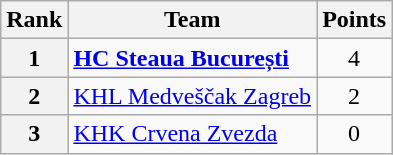<table class="wikitable" style="text-align: center;">
<tr>
<th>Rank</th>
<th>Team</th>
<th>Points</th>
</tr>
<tr>
<th>1</th>
<td style="text-align: left;"> <strong><a href='#'>HC Steaua București</a></strong></td>
<td>4</td>
</tr>
<tr>
<th>2</th>
<td style="text-align: left;"> <a href='#'>KHL Medveščak Zagreb</a></td>
<td>2</td>
</tr>
<tr>
<th>3</th>
<td style="text-align: left;"> <a href='#'>KHK Crvena Zvezda</a></td>
<td>0</td>
</tr>
</table>
